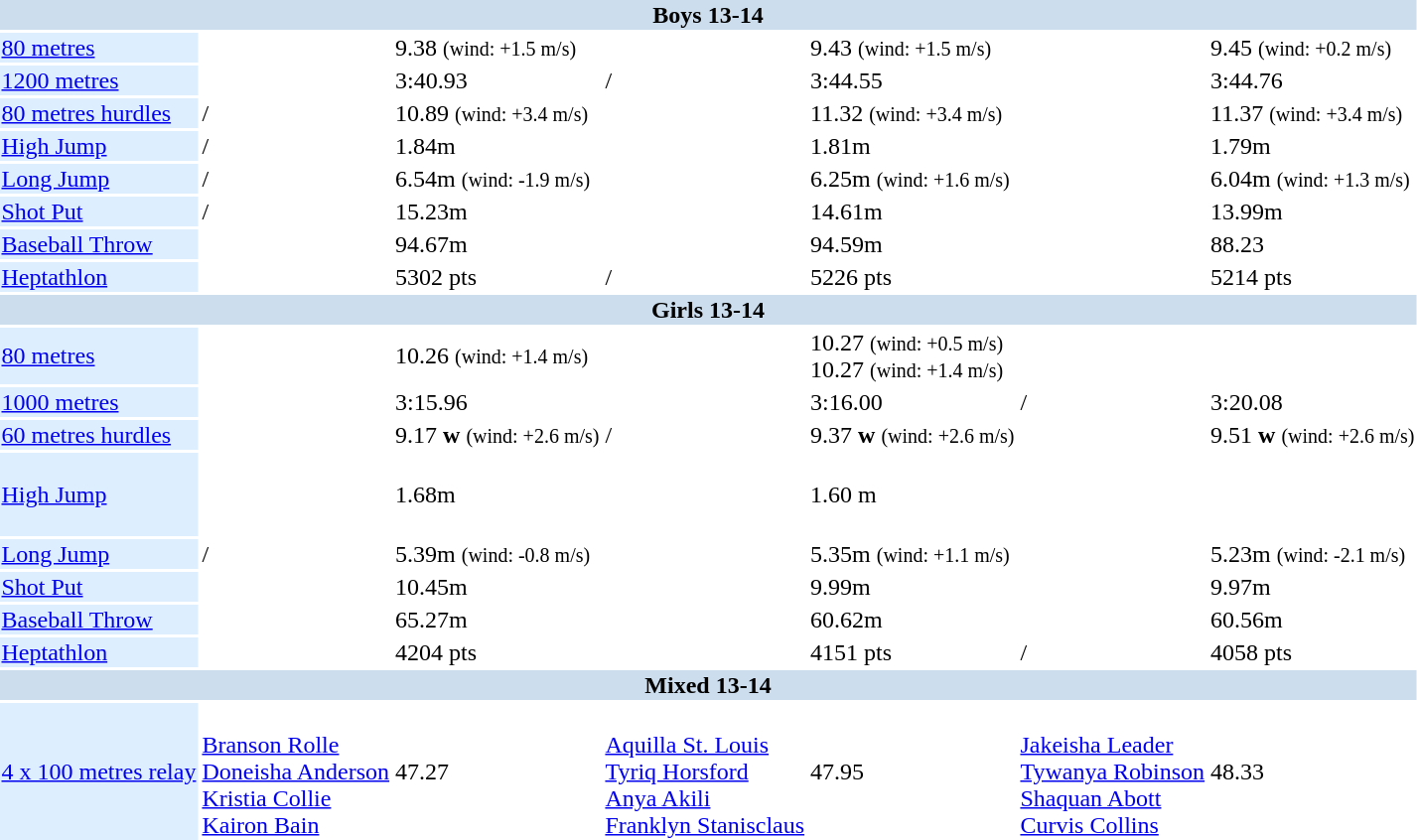<table>
<tr>
<th colspan=7 align = center style="background-color: #CCDDEE;">Boys 13-14</th>
</tr>
<tr>
<td bgcolor = DDEEFF><a href='#'>80 metres</a></td>
<td></td>
<td>9.38 <small>(wind: +1.5 m/s)</small></td>
<td></td>
<td>9.43 <small>(wind: +1.5 m/s)</small></td>
<td></td>
<td>9.45 <small>(wind: +0.2 m/s)</small></td>
</tr>
<tr>
<td bgcolor = DDEEFF><a href='#'>1200 metres</a></td>
<td></td>
<td>3:40.93</td>
<td>/</td>
<td>3:44.55</td>
<td></td>
<td>3:44.76</td>
</tr>
<tr>
<td bgcolor = DDEEFF><a href='#'>80 metres hurdles</a></td>
<td>/</td>
<td>10.89 <small>(wind: +3.4 m/s)</small></td>
<td></td>
<td>11.32 <small>(wind: +3.4 m/s)</small></td>
<td></td>
<td>11.37 <small>(wind: +3.4 m/s)</small></td>
</tr>
<tr>
<td bgcolor = DDEEFF><a href='#'>High Jump</a></td>
<td>/</td>
<td>1.84m</td>
<td></td>
<td>1.81m</td>
<td></td>
<td>1.79m</td>
</tr>
<tr>
<td bgcolor = DDEEFF><a href='#'>Long Jump</a></td>
<td>/</td>
<td>6.54m <small>(wind: -1.9 m/s)</small></td>
<td></td>
<td>6.25m <small>(wind: +1.6 m/s)</small></td>
<td></td>
<td>6.04m <small>(wind: +1.3 m/s)</small></td>
</tr>
<tr>
<td bgcolor = DDEEFF><a href='#'>Shot Put</a></td>
<td>/</td>
<td>15.23m</td>
<td></td>
<td>14.61m</td>
<td></td>
<td>13.99m</td>
</tr>
<tr>
<td bgcolor = DDEEFF><a href='#'>Baseball Throw</a></td>
<td></td>
<td>94.67m</td>
<td></td>
<td>94.59m</td>
<td></td>
<td>88.23</td>
</tr>
<tr>
<td bgcolor = DDEEFF><a href='#'>Heptathlon</a></td>
<td></td>
<td>5302 pts</td>
<td>/</td>
<td>5226 pts</td>
<td></td>
<td>5214 pts</td>
</tr>
<tr>
<th colspan=7 align = center style="background-color: #CCDDEE;">Girls 13-14</th>
</tr>
<tr>
<td bgcolor = DDEEFF><a href='#'>80 metres</a></td>
<td></td>
<td>10.26 <small>(wind: +1.4 m/s)</small></td>
<td> <br> </td>
<td>10.27 <small>(wind: +0.5 m/s)</small> <br> 10.27 <small>(wind: +1.4 m/s)</small></td>
<td></td>
<td></td>
</tr>
<tr>
<td bgcolor = DDEEFF><a href='#'>1000 metres</a></td>
<td></td>
<td>3:15.96</td>
<td></td>
<td>3:16.00</td>
<td>/</td>
<td>3:20.08</td>
</tr>
<tr>
<td bgcolor = DDEEFF><a href='#'>60 metres hurdles</a></td>
<td></td>
<td>9.17 <strong>w</strong> <small>(wind: +2.6 m/s)</small></td>
<td>/</td>
<td>9.37 <strong>w</strong> <small>(wind: +2.6 m/s)</small></td>
<td></td>
<td>9.51 <strong>w</strong> <small>(wind: +2.6 m/s)</small></td>
</tr>
<tr>
<td bgcolor = DDEEFF><a href='#'>High Jump</a></td>
<td></td>
<td>1.68m</td>
<td> <br>  <br>  <br> </td>
<td>1.60 m</td>
<td></td>
<td></td>
</tr>
<tr>
<td bgcolor = DDEEFF><a href='#'>Long Jump</a></td>
<td>/</td>
<td>5.39m <small>(wind: -0.8 m/s)</small></td>
<td></td>
<td>5.35m <small>(wind: +1.1 m/s)</small></td>
<td></td>
<td>5.23m <small>(wind: -2.1 m/s)</small></td>
</tr>
<tr>
<td bgcolor = DDEEFF><a href='#'>Shot Put</a></td>
<td></td>
<td>10.45m</td>
<td></td>
<td>9.99m</td>
<td></td>
<td>9.97m</td>
</tr>
<tr>
<td bgcolor = DDEEFF><a href='#'>Baseball Throw</a></td>
<td></td>
<td>65.27m</td>
<td></td>
<td>60.62m</td>
<td></td>
<td>60.56m</td>
</tr>
<tr>
<td bgcolor = DDEEFF><a href='#'>Heptathlon</a></td>
<td></td>
<td>4204 pts</td>
<td></td>
<td>4151 pts</td>
<td>/</td>
<td>4058 pts</td>
</tr>
<tr>
<th colspan=7 align = center style="background-color: #CCDDEE;">Mixed 13-14</th>
</tr>
<tr>
<td bgcolor = DDEEFF><a href='#'>4 x 100 metres relay</a></td>
<td> <br><a href='#'>Branson Rolle</a> <br><a href='#'>Doneisha Anderson</a> <br><a href='#'>Kristia Collie</a> <br><a href='#'>Kairon Bain</a></td>
<td>47.27</td>
<td> <br><a href='#'>Aquilla St. Louis</a> <br><a href='#'>Tyriq Horsford</a> <br><a href='#'>Anya Akili</a> <br><a href='#'>Franklyn Stanisclaus</a></td>
<td>47.95</td>
<td> <br><a href='#'>Jakeisha Leader</a> <br><a href='#'>Tywanya Robinson</a> <br><a href='#'>Shaquan Abott</a> <br><a href='#'>Curvis Collins</a></td>
<td>48.33</td>
</tr>
</table>
